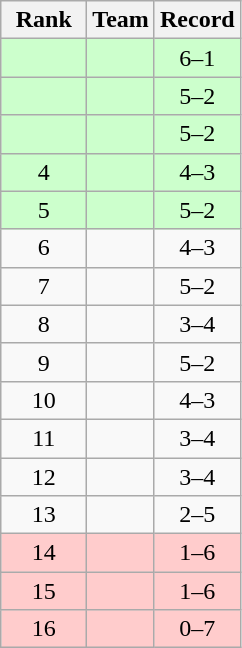<table class="wikitable" style="text-align: center">
<tr>
<th width=50>Rank</th>
<th>Team</th>
<th width=50>Record</th>
</tr>
<tr bgcolor=#ccffcc>
<td></td>
<td align=left></td>
<td>6–1</td>
</tr>
<tr bgcolor=#ccffcc>
<td></td>
<td align=left></td>
<td>5–2</td>
</tr>
<tr bgcolor=#ccffcc>
<td></td>
<td align=left></td>
<td>5–2</td>
</tr>
<tr bgcolor=#ccffcc>
<td>4</td>
<td align=left></td>
<td>4–3</td>
</tr>
<tr bgcolor=#ccffcc>
<td>5</td>
<td align=left></td>
<td>5–2</td>
</tr>
<tr>
<td>6</td>
<td align=left></td>
<td>4–3</td>
</tr>
<tr>
<td>7</td>
<td align=left></td>
<td>5–2</td>
</tr>
<tr>
<td>8</td>
<td align=left></td>
<td>3–4</td>
</tr>
<tr>
<td>9</td>
<td align=left></td>
<td>5–2</td>
</tr>
<tr>
<td>10</td>
<td align=left></td>
<td>4–3</td>
</tr>
<tr>
<td>11</td>
<td align=left></td>
<td>3–4</td>
</tr>
<tr>
<td>12</td>
<td align=left></td>
<td>3–4</td>
</tr>
<tr>
<td>13</td>
<td align=left></td>
<td>2–5</td>
</tr>
<tr bgcolor=#ffcccc>
<td>14</td>
<td align=left></td>
<td>1–6</td>
</tr>
<tr bgcolor=#ffcccc>
<td>15</td>
<td align=left></td>
<td>1–6</td>
</tr>
<tr bgcolor=#ffcccc>
<td>16</td>
<td align=left></td>
<td>0–7</td>
</tr>
</table>
